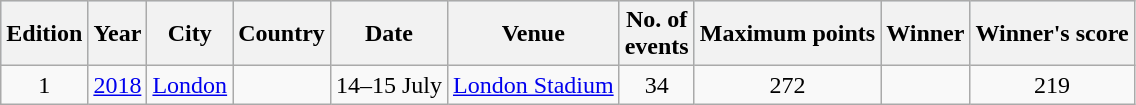<table class="wikitable">
<tr style="background:#cde;">
<th>Edition</th>
<th>Year</th>
<th>City</th>
<th>Country</th>
<th>Date</th>
<th>Venue</th>
<th>No. of <br>events</th>
<th>Maximum points</th>
<th>Winner</th>
<th>Winner's score</th>
</tr>
<tr>
<td align=center>1</td>
<td align=center><a href='#'>2018</a></td>
<td><a href='#'>London</a></td>
<td></td>
<td>14–15 July</td>
<td><a href='#'>London Stadium</a></td>
<td align=center>34</td>
<td align=center>272</td>
<td></td>
<td align=center>219</td>
</tr>
</table>
